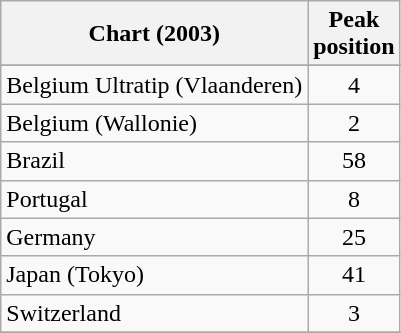<table class="wikitable">
<tr>
<th>Chart (2003)</th>
<th>Peak<br>position</th>
</tr>
<tr>
</tr>
<tr>
</tr>
<tr>
<td>Belgium Ultratip (Vlaanderen)</td>
<td align="center">4</td>
</tr>
<tr>
<td>Belgium (Wallonie)</td>
<td align="center">2</td>
</tr>
<tr>
<td>Brazil</td>
<td align="center">58</td>
</tr>
<tr>
<td>Portugal</td>
<td align="center">8</td>
</tr>
<tr>
<td>Germany</td>
<td align="center">25</td>
</tr>
<tr>
<td>Japan (Tokyo)</td>
<td align="center">41</td>
</tr>
<tr>
<td>Switzerland</td>
<td align="center">3</td>
</tr>
<tr>
</tr>
</table>
